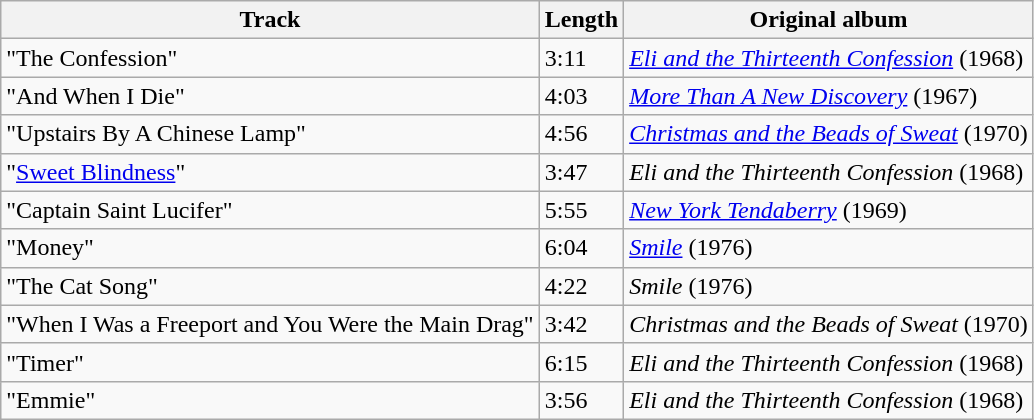<table class="wikitable">
<tr>
<th>Track</th>
<th>Length</th>
<th>Original album</th>
</tr>
<tr>
<td>"The Confession"</td>
<td>3:11</td>
<td><em><a href='#'>Eli and the Thirteenth Confession</a></em> (1968)</td>
</tr>
<tr>
<td>"And When I Die"</td>
<td>4:03</td>
<td><em><a href='#'>More Than A New Discovery</a></em> (1967)</td>
</tr>
<tr>
<td>"Upstairs By A Chinese Lamp"</td>
<td>4:56</td>
<td><em><a href='#'>Christmas and the Beads of Sweat</a></em> (1970)</td>
</tr>
<tr>
<td>"<a href='#'>Sweet Blindness</a>"</td>
<td>3:47</td>
<td><em>Eli and the Thirteenth Confession</em> (1968)</td>
</tr>
<tr>
<td>"Captain Saint Lucifer"</td>
<td>5:55</td>
<td><em><a href='#'>New York Tendaberry</a></em> (1969)</td>
</tr>
<tr>
<td>"Money"</td>
<td>6:04</td>
<td><em><a href='#'>Smile</a></em> (1976)</td>
</tr>
<tr>
<td>"The Cat Song"</td>
<td>4:22</td>
<td><em>Smile</em> (1976)</td>
</tr>
<tr>
<td>"When I Was a Freeport and You Were the Main Drag"</td>
<td>3:42</td>
<td><em>Christmas and the Beads of Sweat</em> (1970)</td>
</tr>
<tr>
<td>"Timer"</td>
<td>6:15</td>
<td><em>Eli and the Thirteenth Confession</em> (1968)</td>
</tr>
<tr>
<td>"Emmie"</td>
<td>3:56</td>
<td><em>Eli and the Thirteenth Confession</em> (1968)</td>
</tr>
</table>
